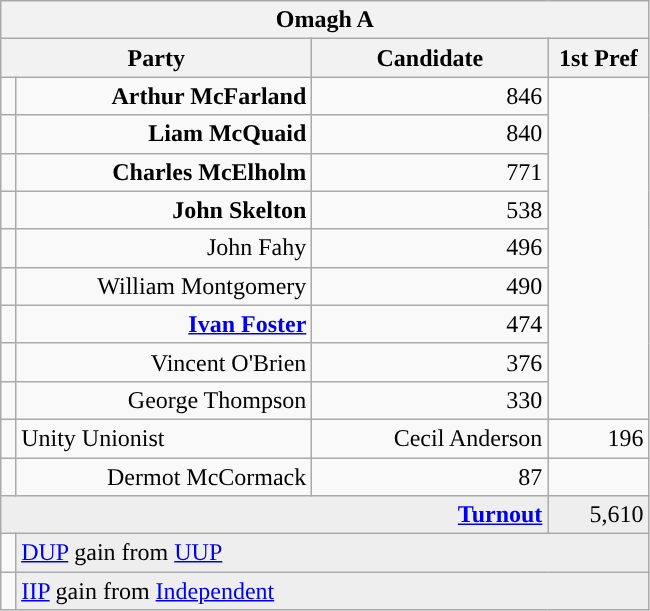<table class="wikitable">
<tr>
<th colspan="4" align="center">Omagh A</th>
</tr>
<tr>
<th colspan="2" align="center" width=200>Party</th>
<th width=150>Candidate</th>
<th width=60>1st Pref</th>
</tr>
<tr>
<td></td>
<td align="right"><strong>Arthur McFarland</strong></td>
<td align="right">846</td>
</tr>
<tr>
<td></td>
<td align="right"><strong>Liam McQuaid</strong></td>
<td align="right">840</td>
</tr>
<tr>
<td></td>
<td align="right"><strong>Charles McElholm</strong></td>
<td align="right">771</td>
</tr>
<tr>
<td></td>
<td align="right"><strong>John Skelton</strong></td>
<td align="right">538</td>
</tr>
<tr>
<td></td>
<td align="right">John Fahy</td>
<td align="right">496</td>
</tr>
<tr>
<td></td>
<td align="right">William Montgomery</td>
<td align="right">490</td>
</tr>
<tr>
<td></td>
<td align="right"><strong><a href='#'>Ivan Foster</a></strong></td>
<td align="right">474</td>
</tr>
<tr>
<td></td>
<td align="right">Vincent O'Brien</td>
<td align="right">376</td>
</tr>
<tr>
<td></td>
<td align="right">George Thompson</td>
<td align="right">330</td>
</tr>
<tr>
<td style="background-color: "></td>
<td>Unity Unionist</td>
<td align="right">Cecil Anderson</td>
<td align="right">196</td>
</tr>
<tr>
<td></td>
<td align="right">Dermot McCormack</td>
<td align="right">87</td>
</tr>
<tr bgcolor="EEEEEE">
<td colspan=3 align="right"><strong><a href='#'>Turnout</a></strong></td>
<td align="right">5,610</td>
</tr>
<tr>
<td bgcolor=></td>
<td colspan=3 bgcolor="EEEEEE"><a href='#'>DUP</a> gain from <a href='#'>UUP</a></td>
</tr>
<tr>
<td bgcolor=></td>
<td colspan=3 bgcolor="EEEEEE"><a href='#'>IIP</a> gain from <a href='#'>Independent</a></td>
</tr>
</table>
